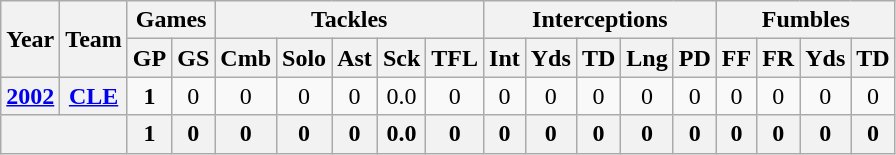<table class="wikitable" style="text-align:center">
<tr>
<th rowspan="2">Year</th>
<th rowspan="2">Team</th>
<th colspan="2">Games</th>
<th colspan="5">Tackles</th>
<th colspan="5">Interceptions</th>
<th colspan="4">Fumbles</th>
</tr>
<tr>
<th>GP</th>
<th>GS</th>
<th>Cmb</th>
<th>Solo</th>
<th>Ast</th>
<th>Sck</th>
<th>TFL</th>
<th>Int</th>
<th>Yds</th>
<th>TD</th>
<th>Lng</th>
<th>PD</th>
<th>FF</th>
<th>FR</th>
<th>Yds</th>
<th>TD</th>
</tr>
<tr>
<th><a href='#'>2002</a></th>
<th><a href='#'>CLE</a></th>
<td><strong>1</strong></td>
<td>0</td>
<td>0</td>
<td>0</td>
<td>0</td>
<td>0.0</td>
<td>0</td>
<td>0</td>
<td>0</td>
<td>0</td>
<td>0</td>
<td>0</td>
<td>0</td>
<td>0</td>
<td>0</td>
<td>0</td>
</tr>
<tr>
<th colspan="2"></th>
<th>1</th>
<th>0</th>
<th>0</th>
<th>0</th>
<th>0</th>
<th>0.0</th>
<th>0</th>
<th>0</th>
<th>0</th>
<th>0</th>
<th>0</th>
<th>0</th>
<th>0</th>
<th>0</th>
<th>0</th>
<th>0</th>
</tr>
</table>
